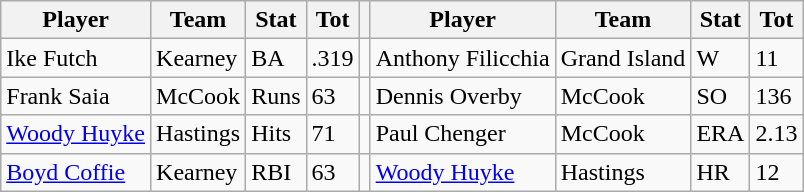<table class="wikitable">
<tr>
<th>Player</th>
<th>Team</th>
<th>Stat</th>
<th>Tot</th>
<th></th>
<th>Player</th>
<th>Team</th>
<th>Stat</th>
<th>Tot</th>
</tr>
<tr>
<td>Ike Futch</td>
<td>Kearney</td>
<td>BA</td>
<td>.319</td>
<td></td>
<td>Anthony Filicchia</td>
<td>Grand Island</td>
<td>W</td>
<td>11</td>
</tr>
<tr>
<td>Frank Saia</td>
<td>McCook</td>
<td>Runs</td>
<td>63</td>
<td></td>
<td>Dennis Overby</td>
<td>McCook</td>
<td>SO</td>
<td>136</td>
</tr>
<tr>
<td><a href='#'>Woody Huyke</a></td>
<td>Hastings</td>
<td>Hits</td>
<td>71</td>
<td></td>
<td>Paul Chenger</td>
<td>McCook</td>
<td>ERA</td>
<td>2.13</td>
</tr>
<tr>
<td><a href='#'>Boyd Coffie</a></td>
<td>Kearney</td>
<td>RBI</td>
<td>63</td>
<td></td>
<td><a href='#'>Woody Huyke</a></td>
<td>Hastings</td>
<td>HR</td>
<td>12</td>
</tr>
</table>
